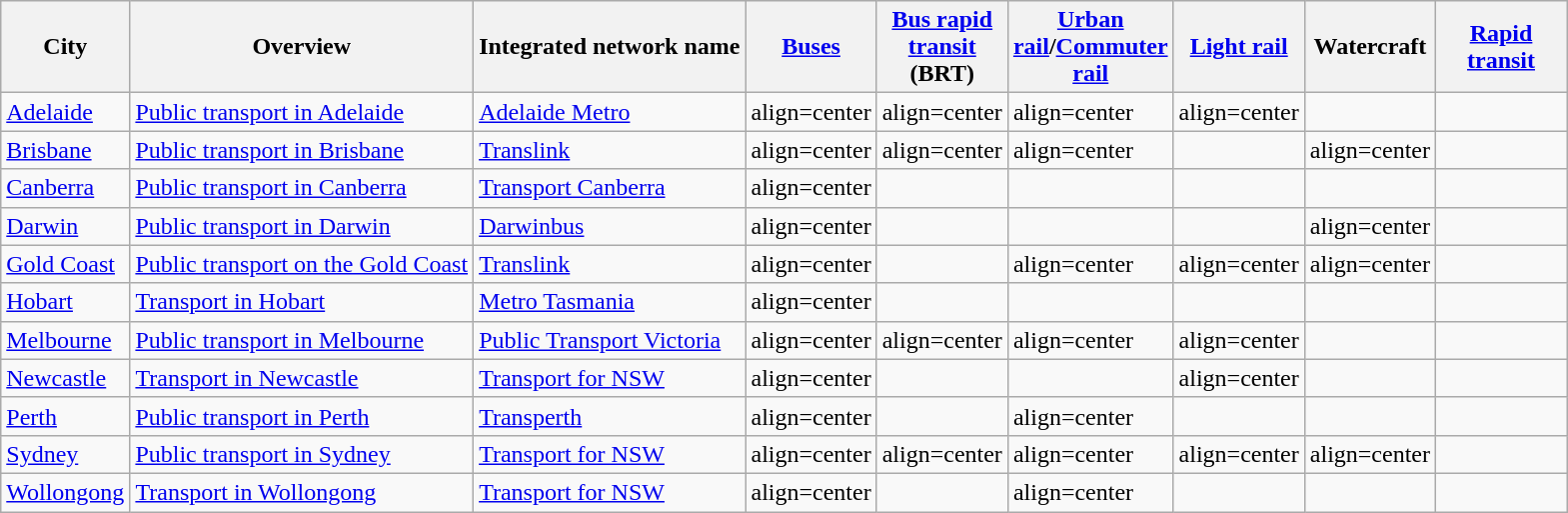<table class="wikitable">
<tr>
<th>City</th>
<th>Overview</th>
<th>Integrated network name</th>
<th width=80><a href='#'>Buses</a></th>
<th width=80><a href='#'>Bus rapid transit</a> (BRT)</th>
<th width=80><a href='#'>Urban rail</a>/<a href='#'>Commuter rail</a></th>
<th width=80><a href='#'>Light rail</a></th>
<th width=80>Watercraft</th>
<th width=80><a href='#'>Rapid transit</a></th>
</tr>
<tr>
<td><a href='#'>Adelaide</a></td>
<td><a href='#'>Public transport in Adelaide</a></td>
<td><a href='#'>Adelaide Metro</a></td>
<td>align=center </td>
<td>align=center </td>
<td>align=center </td>
<td>align=center </td>
<td></td>
<td></td>
</tr>
<tr>
<td><a href='#'>Brisbane</a></td>
<td><a href='#'>Public transport in Brisbane</a></td>
<td><a href='#'>Translink</a></td>
<td>align=center </td>
<td>align=center </td>
<td>align=center </td>
<td></td>
<td>align=center </td>
<td></td>
</tr>
<tr>
<td><a href='#'>Canberra</a></td>
<td><a href='#'>Public transport in Canberra</a></td>
<td><a href='#'>Transport Canberra</a></td>
<td>align=center </td>
<td></td>
<td></td>
<td></td>
<td></td>
<td></td>
</tr>
<tr>
<td><a href='#'>Darwin</a></td>
<td><a href='#'>Public transport in Darwin</a></td>
<td><a href='#'>Darwinbus</a></td>
<td>align=center </td>
<td></td>
<td></td>
<td></td>
<td>align=center </td>
<td></td>
</tr>
<tr>
<td><a href='#'>Gold Coast</a></td>
<td><a href='#'>Public transport on the Gold Coast</a></td>
<td><a href='#'>Translink</a></td>
<td>align=center </td>
<td></td>
<td>align=center </td>
<td>align=center </td>
<td>align=center </td>
<td></td>
</tr>
<tr>
<td><a href='#'>Hobart</a></td>
<td><a href='#'>Transport in Hobart</a></td>
<td><a href='#'>Metro Tasmania</a></td>
<td>align=center </td>
<td></td>
<td></td>
<td></td>
<td></td>
<td></td>
</tr>
<tr>
<td><a href='#'>Melbourne</a></td>
<td><a href='#'>Public transport in Melbourne</a></td>
<td><a href='#'>Public Transport Victoria</a></td>
<td>align=center </td>
<td>align=center </td>
<td>align=center </td>
<td>align=center </td>
<td></td>
<td></td>
</tr>
<tr>
<td><a href='#'>Newcastle</a></td>
<td><a href='#'>Transport in Newcastle</a></td>
<td><a href='#'>Transport for NSW</a></td>
<td>align=center </td>
<td></td>
<td></td>
<td>align=center </td>
<td></td>
<td></td>
</tr>
<tr>
<td><a href='#'>Perth</a></td>
<td><a href='#'>Public transport in Perth</a></td>
<td><a href='#'>Transperth</a></td>
<td>align=center </td>
<td></td>
<td>align=center </td>
<td></td>
<td></td>
<td></td>
</tr>
<tr>
<td><a href='#'>Sydney</a></td>
<td><a href='#'>Public transport in Sydney</a></td>
<td><a href='#'>Transport for NSW</a></td>
<td>align=center </td>
<td>align=center </td>
<td>align=center </td>
<td>align=center </td>
<td>align=center </td>
<td></td>
</tr>
<tr>
<td><a href='#'>Wollongong</a></td>
<td><a href='#'>Transport in Wollongong</a></td>
<td><a href='#'>Transport for NSW</a></td>
<td>align=center </td>
<td></td>
<td>align=center </td>
<td></td>
<td></td>
<td></td>
</tr>
</table>
